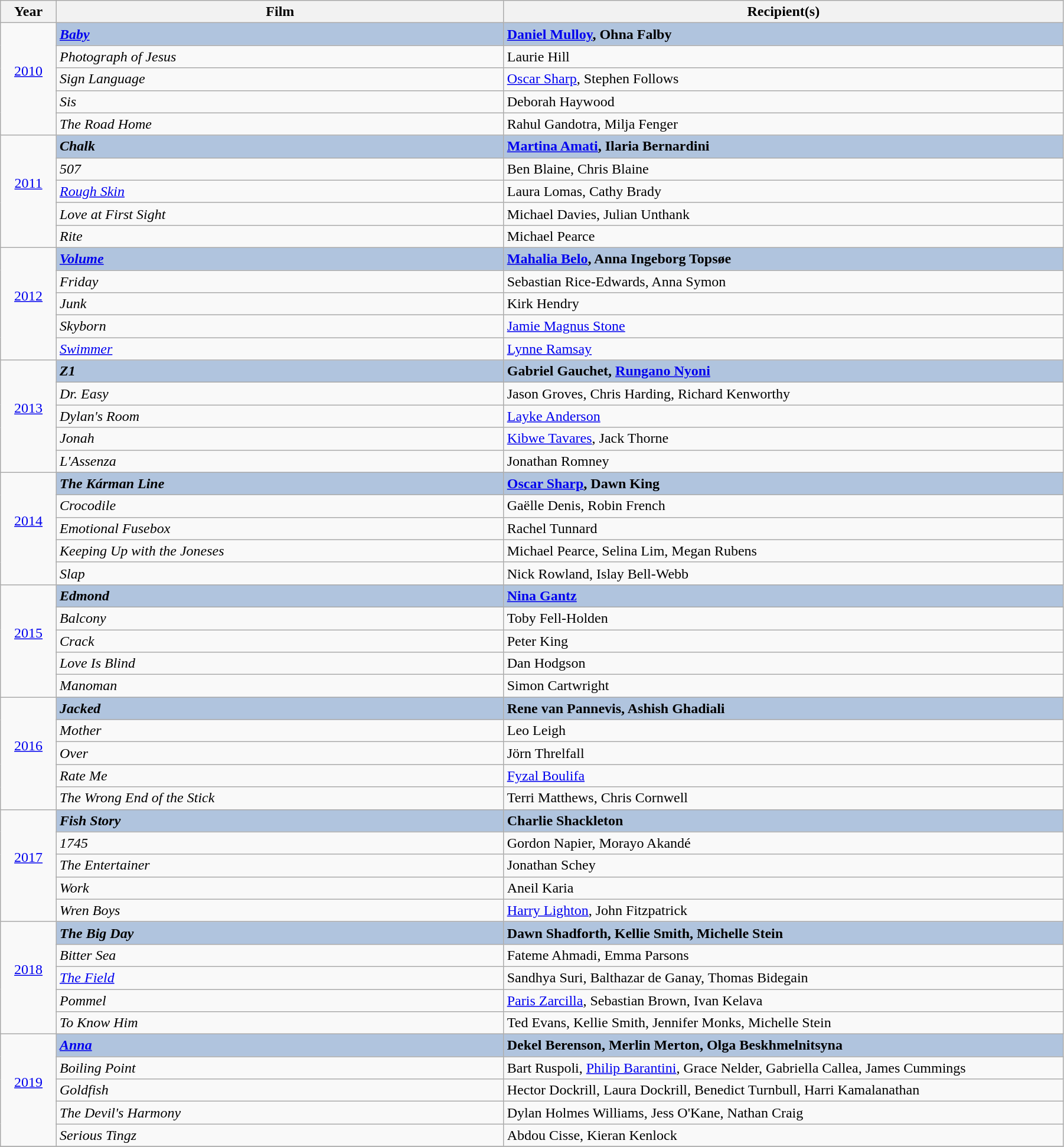<table class="wikitable" width="95%" cellpadding="5">
<tr>
<th width="5%">Year</th>
<th width="40%">Film</th>
<th width="50%">Recipient(s)</th>
</tr>
<tr>
<td rowspan="5" style="text-align:center;"><a href='#'>2010</a><br><br></td>
<td style="background:#B0C4DE"><strong><em><a href='#'>Baby</a></em></strong></td>
<td style="background:#B0C4DE"><strong><a href='#'>Daniel Mulloy</a>, Ohna Falby</strong></td>
</tr>
<tr>
<td><em>Photograph of Jesus</em></td>
<td>Laurie Hill</td>
</tr>
<tr>
<td><em>Sign Language</em></td>
<td><a href='#'>Oscar Sharp</a>, Stephen Follows</td>
</tr>
<tr>
<td><em>Sis</em></td>
<td>Deborah Haywood</td>
</tr>
<tr>
<td><em>The Road Home</em></td>
<td>Rahul Gandotra, Milja Fenger</td>
</tr>
<tr>
<td rowspan="5" style="text-align:center;"><a href='#'>2011</a><br><br></td>
<td style="background:#B0C4DE"><strong><em>Chalk</em></strong></td>
<td style="background:#B0C4DE"><strong><a href='#'>Martina Amati</a>, Ilaria Bernardini</strong></td>
</tr>
<tr>
<td><em>507</em></td>
<td>Ben Blaine, Chris Blaine</td>
</tr>
<tr>
<td><em><a href='#'>Rough Skin</a></em></td>
<td>Laura Lomas, Cathy Brady</td>
</tr>
<tr>
<td><em>Love at First Sight</em></td>
<td>Michael Davies, Julian Unthank</td>
</tr>
<tr>
<td><em>Rite</em></td>
<td>Michael Pearce</td>
</tr>
<tr>
<td rowspan="5" style="text-align:center;"><a href='#'>2012</a><br><br></td>
<td style="background:#B0C4DE"><strong><em><a href='#'>Volume</a></em></strong></td>
<td style="background:#B0C4DE"><strong><a href='#'>Mahalia Belo</a>, Anna Ingeborg Topsøe</strong></td>
</tr>
<tr>
<td><em>Friday</em></td>
<td>Sebastian Rice-Edwards, Anna Symon</td>
</tr>
<tr>
<td><em>Junk</em></td>
<td>Kirk Hendry</td>
</tr>
<tr>
<td><em>Skyborn</em></td>
<td><a href='#'>Jamie Magnus Stone</a></td>
</tr>
<tr>
<td><em><a href='#'>Swimmer</a></em></td>
<td><a href='#'>Lynne Ramsay</a></td>
</tr>
<tr>
<td rowspan="5" style="text-align:center;"><a href='#'>2013</a><br><br></td>
<td style="background:#B0C4DE"><strong><em>Z1</em></strong></td>
<td style="background:#B0C4DE"><strong>Gabriel Gauchet, <a href='#'>Rungano Nyoni</a></strong></td>
</tr>
<tr>
<td><em>Dr. Easy</em></td>
<td>Jason Groves, Chris Harding, Richard Kenworthy</td>
</tr>
<tr>
<td><em>Dylan's Room</em></td>
<td><a href='#'>Layke Anderson</a></td>
</tr>
<tr>
<td><em>Jonah</em></td>
<td><a href='#'>Kibwe Tavares</a>, Jack Thorne</td>
</tr>
<tr>
<td><em>L'Assenza</em></td>
<td>Jonathan Romney</td>
</tr>
<tr>
<td rowspan="5" style="text-align:center;"><a href='#'>2014</a><br><br></td>
<td style="background:#B0C4DE"><strong><em>The Kárman Line</em></strong></td>
<td style="background:#B0C4DE"><strong><a href='#'>Oscar Sharp</a>, Dawn King</strong></td>
</tr>
<tr>
<td><em>Crocodile</em></td>
<td>Gaëlle Denis, Robin French</td>
</tr>
<tr>
<td><em>Emotional Fusebox</em></td>
<td>Rachel Tunnard</td>
</tr>
<tr>
<td><em>Keeping Up with the Joneses</em></td>
<td>Michael Pearce, Selina Lim, Megan Rubens</td>
</tr>
<tr>
<td><em>Slap</em></td>
<td>Nick Rowland, Islay Bell-Webb</td>
</tr>
<tr>
<td rowspan="5" style="text-align:center;"><a href='#'>2015</a><br><br></td>
<td style="background:#B0C4DE"><strong><em>Edmond</em></strong></td>
<td style="background:#B0C4DE"><strong><a href='#'>Nina Gantz</a></strong></td>
</tr>
<tr>
<td><em>Balcony</em></td>
<td>Toby Fell-Holden</td>
</tr>
<tr>
<td><em>Crack</em></td>
<td>Peter King</td>
</tr>
<tr>
<td><em>Love Is Blind</em></td>
<td>Dan Hodgson</td>
</tr>
<tr>
<td><em>Manoman</em></td>
<td>Simon Cartwright</td>
</tr>
<tr>
<td rowspan="5" style="text-align:center;"><a href='#'>2016</a><br><br></td>
<td style="background:#B0C4DE"><strong><em>Jacked</em></strong></td>
<td style="background:#B0C4DE"><strong>Rene van Pannevis, Ashish Ghadiali</strong></td>
</tr>
<tr>
<td><em>Mother</em></td>
<td>Leo Leigh</td>
</tr>
<tr>
<td><em>Over</em></td>
<td>Jörn Threlfall</td>
</tr>
<tr>
<td><em>Rate Me</em></td>
<td><a href='#'>Fyzal Boulifa</a></td>
</tr>
<tr>
<td><em>The Wrong End of the Stick</em></td>
<td>Terri Matthews, Chris Cornwell</td>
</tr>
<tr>
<td rowspan="5" style="text-align:center;"><a href='#'>2017</a> <br><br></td>
<td style="background:#B0C4DE"><strong><em>Fish Story</em></strong></td>
<td style="background:#B0C4DE"><strong>Charlie Shackleton</strong></td>
</tr>
<tr>
<td><em>1745</em></td>
<td>Gordon Napier, Morayo Akandé</td>
</tr>
<tr>
<td><em>The Entertainer</em></td>
<td>Jonathan Schey</td>
</tr>
<tr>
<td><em>Work</em></td>
<td>Aneil Karia</td>
</tr>
<tr>
<td><em>Wren Boys</em></td>
<td><a href='#'>Harry Lighton</a>, John Fitzpatrick</td>
</tr>
<tr>
<td rowspan="5" style="text-align:center;"><a href='#'>2018</a> <br><br></td>
<td style="background:#B0C4DE"><strong><em>The Big Day</em></strong></td>
<td style="background:#B0C4DE"><strong>Dawn Shadforth, Kellie Smith, Michelle Stein</strong></td>
</tr>
<tr>
<td><em>Bitter Sea</em></td>
<td>Fateme Ahmadi, Emma Parsons</td>
</tr>
<tr>
<td><em><a href='#'>The Field</a></em></td>
<td>Sandhya Suri, Balthazar de Ganay, Thomas Bidegain</td>
</tr>
<tr>
<td><em>Pommel</em></td>
<td><a href='#'>Paris Zarcilla</a>, Sebastian Brown, Ivan Kelava</td>
</tr>
<tr>
<td><em>To Know Him</em></td>
<td>Ted Evans, Kellie Smith, Jennifer Monks, Michelle Stein</td>
</tr>
<tr>
<td rowspan="5" style="text-align:center;"><a href='#'>2019</a> <br><br></td>
<td style="background:#B0C4DE"><strong><em><a href='#'>Anna</a></em></strong></td>
<td style="background:#B0C4DE"><strong>Dekel Berenson, Merlin Merton, Olga Beskhmelnitsyna</strong></td>
</tr>
<tr>
<td><em>Boiling Point</em></td>
<td>Bart Ruspoli, <a href='#'>Philip Barantini</a>, Grace Nelder, Gabriella Callea, James Cummings</td>
</tr>
<tr>
<td><em>Goldfish</em></td>
<td>Hector Dockrill, Laura Dockrill, Benedict Turnbull, Harri Kamalanathan</td>
</tr>
<tr>
<td><em>The Devil's Harmony</em></td>
<td>Dylan Holmes Williams, Jess O'Kane, Nathan Craig</td>
</tr>
<tr>
<td><em>Serious Tingz</em></td>
<td>Abdou Cisse, Kieran Kenlock</td>
</tr>
<tr>
</tr>
</table>
